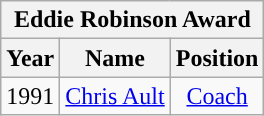<table class="wikitable">
<tr align="center">
<th colspan=5>Eddie Robinson Award</th>
</tr>
<tr>
<th>Year</th>
<th>Name</th>
<th>Position</th>
</tr>
<tr align="center" bgcolor="">
<td>1991</td>
<td><a href='#'>Chris Ault</a></td>
<td><a href='#'>Coach</a></td>
</tr>
</table>
